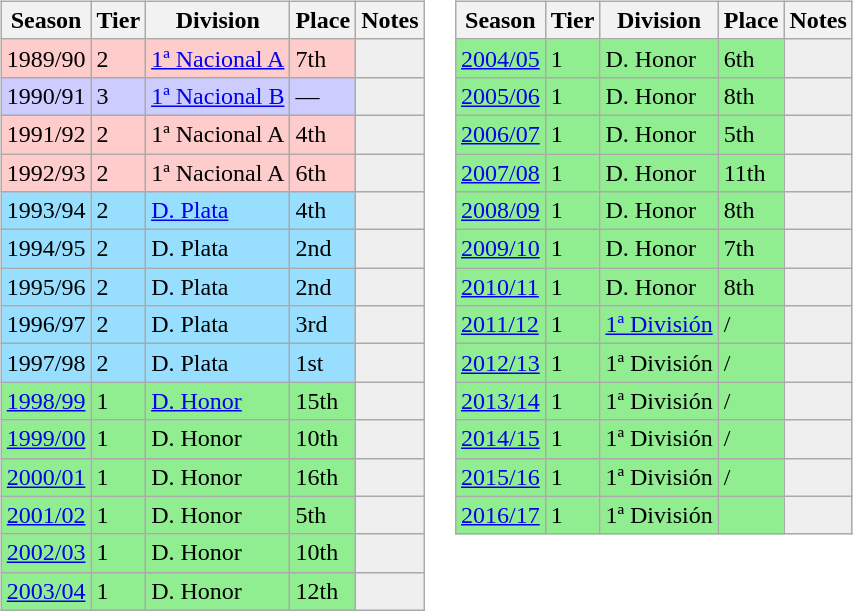<table>
<tr>
<td valign="top" width=0%><br><table class="wikitable">
<tr style="background:#f0f6fa;">
<th><strong>Season</strong></th>
<th><strong>Tier</strong></th>
<th><strong>Division</strong></th>
<th><strong>Place</strong></th>
<th><strong>Notes</strong></th>
</tr>
<tr>
<td style="background:#FFCCCC;">1989/90</td>
<td style="background:#FFCCCC;">2</td>
<td style="background:#FFCCCC;"><a href='#'>1ª Nacional A</a></td>
<td style="background:#FFCCCC;">7th</td>
<th style="background:#efefef;"></th>
</tr>
<tr>
<td style="background:#ccccff;">1990/91</td>
<td style="background:#ccccff;">3</td>
<td style="background:#ccccff;"><a href='#'>1ª Nacional B</a></td>
<td style="background:#ccccff;">—</td>
<th style="background:#efefef;"></th>
</tr>
<tr>
<td style="background:#FFCCCC;">1991/92</td>
<td style="background:#FFCCCC;">2</td>
<td style="background:#FFCCCC;">1ª Nacional A</td>
<td style="background:#FFCCCC;">4th</td>
<th style="background:#efefef;"></th>
</tr>
<tr>
<td style="background:#FFCCCC;">1992/93</td>
<td style="background:#FFCCCC;">2</td>
<td style="background:#FFCCCC;">1ª Nacional A</td>
<td style="background:#FFCCCC;">6th</td>
<th style="background:#efefef;"></th>
</tr>
<tr>
<td style="background:#97DEFF;">1993/94</td>
<td style="background:#97DEFF;">2</td>
<td style="background:#97DEFF;"><a href='#'>D. Plata</a></td>
<td style="background:#97DEFF;">4th</td>
<th style="background:#efefef;"></th>
</tr>
<tr>
<td style="background:#97DEFF;">1994/95</td>
<td style="background:#97DEFF;">2</td>
<td style="background:#97DEFF;">D. Plata</td>
<td style="background:#97DEFF;">2nd</td>
<th style="background:#efefef;"></th>
</tr>
<tr>
<td style="background:#97DEFF;">1995/96</td>
<td style="background:#97DEFF;">2</td>
<td style="background:#97DEFF;">D. Plata</td>
<td style="background:#97DEFF;">2nd</td>
<th style="background:#efefef;"></th>
</tr>
<tr>
<td style="background:#97DEFF;">1996/97</td>
<td style="background:#97DEFF;">2</td>
<td style="background:#97DEFF;">D. Plata</td>
<td style="background:#97DEFF;">3rd</td>
<th style="background:#efefef;"></th>
</tr>
<tr>
<td style="background:#97DEFF;">1997/98</td>
<td style="background:#97DEFF;">2</td>
<td style="background:#97DEFF;">D. Plata</td>
<td style="background:#97DEFF;">1st</td>
<th style="background:#efefef;"></th>
</tr>
<tr>
<td style="background:#90EE90;"><a href='#'>1998/99</a></td>
<td style="background:#90EE90;">1</td>
<td style="background:#90EE90;"><a href='#'>D. Honor</a></td>
<td style="background:#90EE90;">15th</td>
<th style="background:#efefef;"></th>
</tr>
<tr>
<td style="background:#90EE90;"><a href='#'>1999/00</a></td>
<td style="background:#90EE90;">1</td>
<td style="background:#90EE90;">D. Honor</td>
<td style="background:#90EE90;">10th</td>
<th style="background:#efefef;"></th>
</tr>
<tr>
<td style="background:#90EE90;"><a href='#'>2000/01</a></td>
<td style="background:#90EE90;">1</td>
<td style="background:#90EE90;">D. Honor</td>
<td style="background:#90EE90;">16th</td>
<th style="background:#efefef;"></th>
</tr>
<tr>
<td style="background:#90EE90;"><a href='#'>2001/02</a></td>
<td style="background:#90EE90;">1</td>
<td style="background:#90EE90;">D. Honor</td>
<td style="background:#90EE90;">5th</td>
<th style="background:#efefef;"></th>
</tr>
<tr>
<td style="background:#90EE90;"><a href='#'>2002/03</a></td>
<td style="background:#90EE90;">1</td>
<td style="background:#90EE90;">D. Honor</td>
<td style="background:#90EE90;">10th</td>
<th style="background:#efefef;"></th>
</tr>
<tr>
<td style="background:#90EE90;"><a href='#'>2003/04</a></td>
<td style="background:#90EE90;">1</td>
<td style="background:#90EE90;">D. Honor</td>
<td style="background:#90EE90;">12th</td>
<th style="background:#efefef;"></th>
</tr>
</table>
</td>
<td valign="top" width=0%><br><table class="wikitable">
<tr style="background:#f0f6fa;">
<th><strong>Season</strong></th>
<th><strong>Tier</strong></th>
<th><strong>Division</strong></th>
<th><strong>Place</strong></th>
<th><strong>Notes</strong></th>
</tr>
<tr>
<td style="background:#90EE90;"><a href='#'>2004/05</a></td>
<td style="background:#90EE90;">1</td>
<td style="background:#90EE90;">D. Honor</td>
<td style="background:#90EE90;">6th</td>
<th style="background:#efefef;"></th>
</tr>
<tr>
<td style="background:#90EE90;"><a href='#'>2005/06</a></td>
<td style="background:#90EE90;">1</td>
<td style="background:#90EE90;">D. Honor</td>
<td style="background:#90EE90;">8th</td>
<th style="background:#efefef;"></th>
</tr>
<tr>
<td style="background:#90EE90;"><a href='#'>2006/07</a></td>
<td style="background:#90EE90;">1</td>
<td style="background:#90EE90;">D. Honor</td>
<td style="background:#90EE90;">5th</td>
<th style="background:#efefef;"></th>
</tr>
<tr>
<td style="background:#90EE90;"><a href='#'>2007/08</a></td>
<td style="background:#90EE90;">1</td>
<td style="background:#90EE90;">D. Honor</td>
<td style="background:#90EE90;">11th</td>
<th style="background:#efefef;"></th>
</tr>
<tr>
<td style="background:#90EE90;"><a href='#'>2008/09</a></td>
<td style="background:#90EE90;">1</td>
<td style="background:#90EE90;">D. Honor</td>
<td style="background:#90EE90;">8th</td>
<th style="background:#efefef;"></th>
</tr>
<tr>
<td style="background:#90EE90;"><a href='#'>2009/10</a></td>
<td style="background:#90EE90;">1</td>
<td style="background:#90EE90;">D. Honor</td>
<td style="background:#90EE90;">7th</td>
<th style="background:#efefef;"></th>
</tr>
<tr>
<td style="background:#90EE90;"><a href='#'>2010/11</a></td>
<td style="background:#90EE90;">1</td>
<td style="background:#90EE90;">D. Honor</td>
<td style="background:#90EE90;">8th</td>
<th style="background:#efefef;"></th>
</tr>
<tr>
<td style="background:#90EE90;"><a href='#'>2011/12</a></td>
<td style="background:#90EE90;">1</td>
<td style="background:#90EE90;"><a href='#'>1ª División</a></td>
<td style="background:#90EE90;"> / </td>
<th style="background:#efefef;"></th>
</tr>
<tr>
<td style="background:#90EE90;"><a href='#'>2012/13</a></td>
<td style="background:#90EE90;">1</td>
<td style="background:#90EE90;">1ª División</td>
<td style="background:#90EE90;"> / </td>
<th style="background:#efefef;"></th>
</tr>
<tr>
<td style="background:#90EE90;"><a href='#'>2013/14</a></td>
<td style="background:#90EE90;">1</td>
<td style="background:#90EE90;">1ª División</td>
<td style="background:#90EE90;"> / </td>
<th style="background:#efefef;"></th>
</tr>
<tr>
<td style="background:#90EE90;"><a href='#'>2014/15</a></td>
<td style="background:#90EE90;">1</td>
<td style="background:#90EE90;">1ª División</td>
<td style="background:#90EE90;"> / </td>
<th style="background:#efefef;"></th>
</tr>
<tr>
<td style="background:#90EE90;"><a href='#'>2015/16</a></td>
<td style="background:#90EE90;">1</td>
<td style="background:#90EE90;">1ª División</td>
<td style="background:#90EE90;"> / </td>
<th style="background:#efefef;"></th>
</tr>
<tr>
<td style="background:#90EE90;"><a href='#'>2016/17</a></td>
<td style="background:#90EE90;">1</td>
<td style="background:#90EE90;">1ª División</td>
<td style="background:#90EE90;"></td>
<th style="background:#efefef;"></th>
</tr>
</table>
</td>
</tr>
</table>
